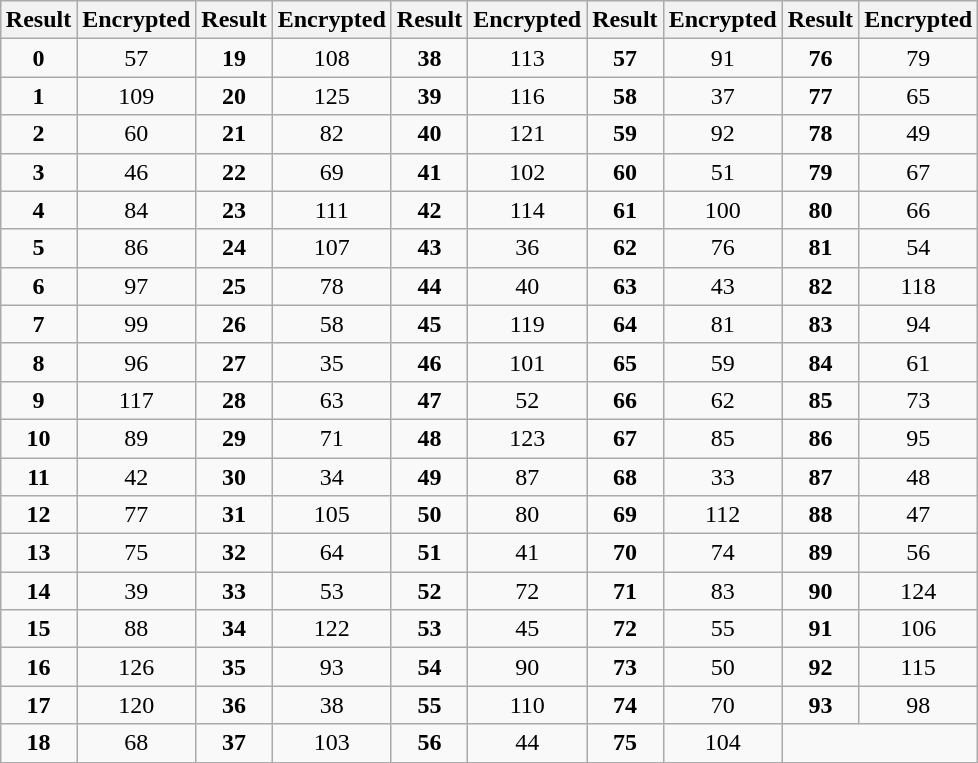<table style="margin:auto;" class="wikitable">
<tr style="text-align:center;">
<th>Result</th>
<th>Encrypted</th>
<th>Result</th>
<th>Encrypted</th>
<th>Result</th>
<th>Encrypted</th>
<th>Result</th>
<th>Encrypted</th>
<th>Result</th>
<th>Encrypted</th>
</tr>
<tr style="text-align:center;">
<td><strong>0</strong></td>
<td>57</td>
<td><strong>19</strong></td>
<td>108</td>
<td><strong>38</strong></td>
<td>113</td>
<td><strong>57</strong></td>
<td>91</td>
<td><strong>76</strong></td>
<td>79</td>
</tr>
<tr style="text-align:center;">
<td><strong>1</strong></td>
<td>109</td>
<td><strong>20</strong></td>
<td>125</td>
<td><strong>39</strong></td>
<td>116</td>
<td><strong>58</strong></td>
<td>37</td>
<td><strong>77</strong></td>
<td>65</td>
</tr>
<tr style="text-align:center;">
<td><strong>2</strong></td>
<td>60</td>
<td><strong>21</strong></td>
<td>82</td>
<td><strong>40</strong></td>
<td>121</td>
<td><strong>59</strong></td>
<td>92</td>
<td><strong>78</strong></td>
<td>49</td>
</tr>
<tr style="text-align:center;">
<td><strong>3</strong></td>
<td>46</td>
<td><strong>22</strong></td>
<td>69</td>
<td><strong>41</strong></td>
<td>102</td>
<td><strong>60</strong></td>
<td>51</td>
<td><strong>79</strong></td>
<td>67</td>
</tr>
<tr style="text-align:center;">
<td><strong>4</strong></td>
<td>84</td>
<td><strong>23</strong></td>
<td>111</td>
<td><strong>42</strong></td>
<td>114</td>
<td><strong>61</strong></td>
<td>100</td>
<td><strong>80</strong></td>
<td>66</td>
</tr>
<tr style="text-align:center;">
<td><strong>5</strong></td>
<td>86</td>
<td><strong>24</strong></td>
<td>107</td>
<td><strong>43</strong></td>
<td>36</td>
<td><strong>62</strong></td>
<td>76</td>
<td><strong>81</strong></td>
<td>54</td>
</tr>
<tr style="text-align:center;">
<td><strong>6</strong></td>
<td>97</td>
<td><strong>25</strong></td>
<td>78</td>
<td><strong>44</strong></td>
<td>40</td>
<td><strong>63</strong></td>
<td>43</td>
<td><strong>82</strong></td>
<td>118</td>
</tr>
<tr style="text-align:center;">
<td><strong>7</strong></td>
<td>99</td>
<td><strong>26</strong></td>
<td>58</td>
<td><strong>45</strong></td>
<td>119</td>
<td><strong>64</strong></td>
<td>81</td>
<td><strong>83</strong></td>
<td>94</td>
</tr>
<tr style="text-align:center;">
<td><strong>8</strong></td>
<td>96</td>
<td><strong>27</strong></td>
<td>35</td>
<td><strong>46</strong></td>
<td>101</td>
<td><strong>65</strong></td>
<td>59</td>
<td><strong>84</strong></td>
<td>61</td>
</tr>
<tr style="text-align:center;">
<td><strong>9</strong></td>
<td>117</td>
<td><strong>28</strong></td>
<td>63</td>
<td><strong>47</strong></td>
<td>52</td>
<td><strong>66</strong></td>
<td>62</td>
<td><strong>85</strong></td>
<td>73</td>
</tr>
<tr style="text-align:center;">
<td><strong>10</strong></td>
<td>89</td>
<td><strong>29</strong></td>
<td>71</td>
<td><strong>48</strong></td>
<td>123</td>
<td><strong>67</strong></td>
<td>85</td>
<td><strong>86</strong></td>
<td>95</td>
</tr>
<tr style="text-align:center;">
<td><strong>11</strong></td>
<td>42</td>
<td><strong>30</strong></td>
<td>34</td>
<td><strong>49</strong></td>
<td>87</td>
<td><strong>68</strong></td>
<td>33</td>
<td><strong>87</strong></td>
<td>48</td>
</tr>
<tr style="text-align:center;">
<td><strong>12</strong></td>
<td>77</td>
<td><strong>31</strong></td>
<td>105</td>
<td><strong>50</strong></td>
<td>80</td>
<td><strong>69</strong></td>
<td>112</td>
<td><strong>88</strong></td>
<td>47</td>
</tr>
<tr style="text-align:center;">
<td><strong>13</strong></td>
<td>75</td>
<td><strong>32</strong></td>
<td>64</td>
<td><strong>51</strong></td>
<td>41</td>
<td><strong>70</strong></td>
<td>74</td>
<td><strong>89</strong></td>
<td>56</td>
</tr>
<tr style="text-align:center;">
<td><strong>14</strong></td>
<td>39</td>
<td><strong>33</strong></td>
<td>53</td>
<td><strong>52</strong></td>
<td>72</td>
<td><strong>71</strong></td>
<td>83</td>
<td><strong>90</strong></td>
<td>124</td>
</tr>
<tr style="text-align:center;">
<td><strong>15</strong></td>
<td>88</td>
<td><strong>34</strong></td>
<td>122</td>
<td><strong>53</strong></td>
<td>45</td>
<td><strong>72</strong></td>
<td>55</td>
<td><strong>91</strong></td>
<td>106</td>
</tr>
<tr style="text-align:center;">
<td><strong>16</strong></td>
<td>126</td>
<td><strong>35</strong></td>
<td>93</td>
<td><strong>54</strong></td>
<td>90</td>
<td><strong>73</strong></td>
<td>50</td>
<td><strong>92</strong></td>
<td>115</td>
</tr>
<tr style="text-align:center;">
<td><strong>17</strong></td>
<td>120</td>
<td><strong>36</strong></td>
<td>38</td>
<td><strong>55</strong></td>
<td>110</td>
<td><strong>74</strong></td>
<td>70</td>
<td><strong>93</strong></td>
<td>98</td>
</tr>
<tr style="text-align:center;">
<td><strong>18</strong></td>
<td>68</td>
<td><strong>37</strong></td>
<td>103</td>
<td><strong>56</strong></td>
<td>44</td>
<td><strong>75</strong></td>
<td>104</td>
</tr>
</table>
